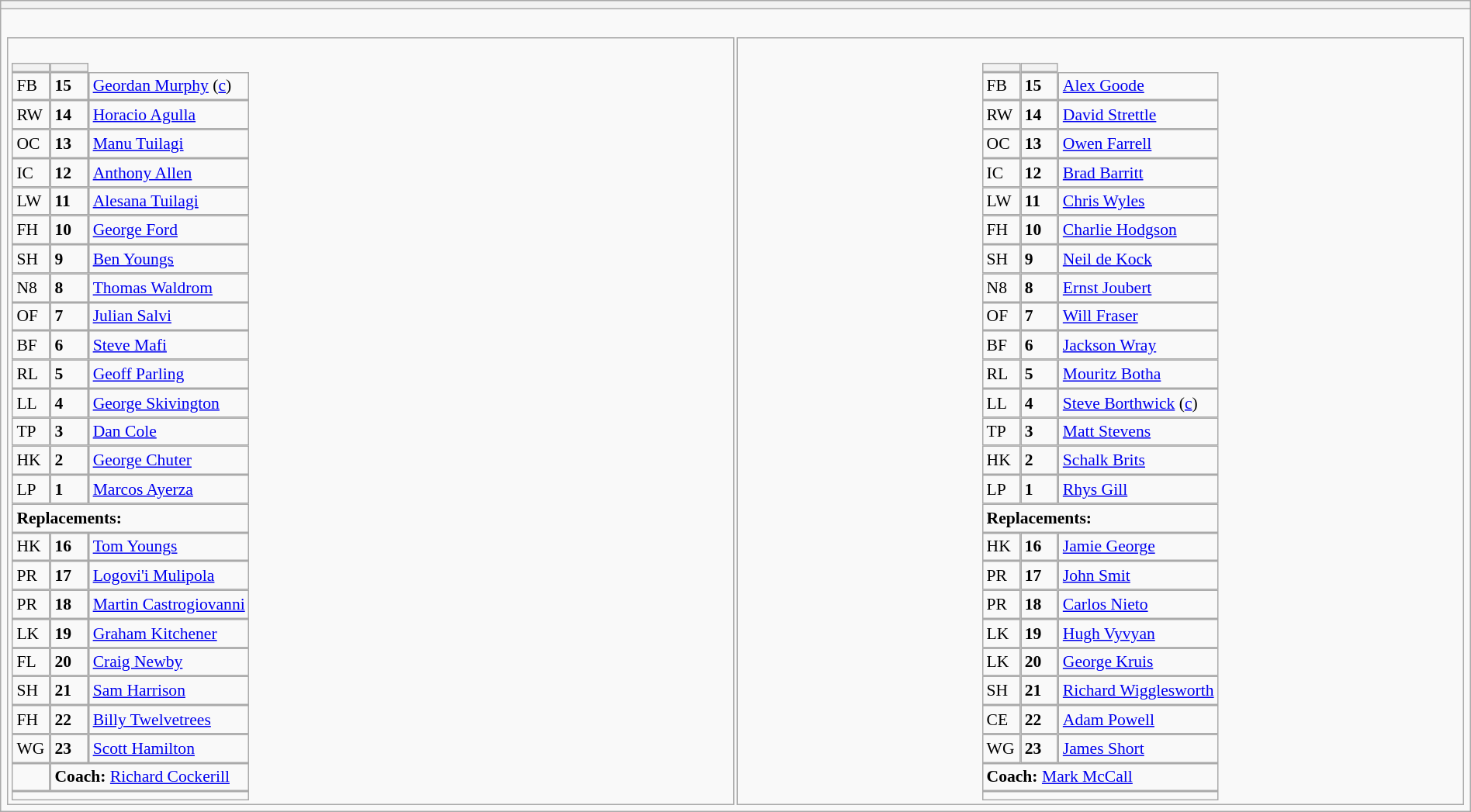<table style="width:100%" class="wikitable collapsible collapsed">
<tr>
<th></th>
</tr>
<tr>
<td><br><table width="100%">
<tr>
<td valign="top" width="50%"><br><table style="font-size: 90%" cellspacing="0" cellpadding="0">
<tr>
<th width="25"></th>
<th width="25"></th>
</tr>
<tr>
<td>FB</td>
<td><strong>15</strong></td>
<td> <a href='#'>Geordan Murphy</a> (<a href='#'>c</a>)</td>
</tr>
<tr>
<td>RW</td>
<td><strong>14</strong></td>
<td> <a href='#'>Horacio Agulla</a></td>
</tr>
<tr>
<td>OC</td>
<td><strong>13</strong></td>
<td> <a href='#'>Manu Tuilagi</a></td>
</tr>
<tr>
<td>IC</td>
<td><strong>12</strong></td>
<td> <a href='#'>Anthony Allen</a></td>
</tr>
<tr>
<td>LW</td>
<td><strong>11</strong></td>
<td> <a href='#'>Alesana Tuilagi</a></td>
</tr>
<tr>
<td>FH</td>
<td><strong>10</strong></td>
<td> <a href='#'>George Ford</a></td>
</tr>
<tr>
<td>SH</td>
<td><strong>9</strong></td>
<td> <a href='#'>Ben Youngs</a></td>
</tr>
<tr>
<td>N8</td>
<td><strong>8</strong></td>
<td> <a href='#'>Thomas Waldrom</a></td>
</tr>
<tr>
<td>OF</td>
<td><strong>7</strong></td>
<td> <a href='#'>Julian Salvi</a></td>
</tr>
<tr>
<td>BF</td>
<td><strong>6</strong></td>
<td> <a href='#'>Steve Mafi</a></td>
</tr>
<tr>
<td>RL</td>
<td><strong>5</strong></td>
<td> <a href='#'>Geoff Parling</a></td>
</tr>
<tr>
<td>LL</td>
<td><strong>4</strong></td>
<td> <a href='#'>George Skivington</a></td>
</tr>
<tr>
<td>TP</td>
<td><strong>3</strong></td>
<td> <a href='#'>Dan Cole</a></td>
</tr>
<tr>
<td>HK</td>
<td><strong>2</strong></td>
<td> <a href='#'>George Chuter</a></td>
</tr>
<tr>
<td>LP</td>
<td><strong>1</strong></td>
<td> <a href='#'>Marcos Ayerza</a></td>
</tr>
<tr>
<td colspan=3><strong>Replacements:</strong></td>
</tr>
<tr>
<td>HK</td>
<td><strong>16</strong></td>
<td> <a href='#'>Tom Youngs</a></td>
</tr>
<tr>
<td>PR</td>
<td><strong>17</strong></td>
<td> <a href='#'>Logovi'i Mulipola</a></td>
</tr>
<tr>
<td>PR</td>
<td><strong>18</strong></td>
<td> <a href='#'>Martin Castrogiovanni</a></td>
</tr>
<tr>
<td>LK</td>
<td><strong>19</strong></td>
<td> <a href='#'>Graham Kitchener</a></td>
</tr>
<tr>
<td>FL</td>
<td><strong>20</strong></td>
<td> <a href='#'>Craig Newby</a></td>
</tr>
<tr>
<td>SH</td>
<td><strong>21</strong></td>
<td> <a href='#'>Sam Harrison</a></td>
</tr>
<tr>
<td>FH</td>
<td><strong>22</strong></td>
<td> <a href='#'>Billy Twelvetrees</a></td>
</tr>
<tr>
<td>WG</td>
<td><strong>23</strong></td>
<td> <a href='#'>Scott Hamilton</a></td>
</tr>
<tr>
<td></td>
<td colspan=3><strong>Coach:</strong>  <a href='#'>Richard Cockerill</a></td>
</tr>
<tr>
<td colspan="4"></td>
</tr>
</table>
</td>
<td valign="top" width="50%"><br><table style="font-size: 90%" cellspacing="0" cellpadding="0"  align="center">
<tr>
<th width="25"></th>
<th width="25"></th>
</tr>
<tr>
<td>FB</td>
<td><strong>15</strong></td>
<td> <a href='#'>Alex Goode</a></td>
</tr>
<tr>
<td>RW</td>
<td><strong>14</strong></td>
<td> <a href='#'>David Strettle</a></td>
</tr>
<tr>
<td>OC</td>
<td><strong>13</strong></td>
<td> <a href='#'>Owen Farrell</a></td>
</tr>
<tr>
<td>IC</td>
<td><strong>12</strong></td>
<td> <a href='#'>Brad Barritt</a></td>
</tr>
<tr>
<td>LW</td>
<td><strong>11</strong></td>
<td> <a href='#'>Chris Wyles</a></td>
</tr>
<tr>
<td>FH</td>
<td><strong>10</strong></td>
<td> <a href='#'>Charlie Hodgson</a></td>
</tr>
<tr>
<td>SH</td>
<td><strong>9</strong></td>
<td> <a href='#'>Neil de Kock</a></td>
</tr>
<tr>
<td>N8</td>
<td><strong>8</strong></td>
<td> <a href='#'>Ernst Joubert</a></td>
</tr>
<tr>
<td>OF</td>
<td><strong>7</strong></td>
<td> <a href='#'>Will Fraser</a></td>
</tr>
<tr>
<td>BF</td>
<td><strong>6</strong></td>
<td> <a href='#'>Jackson Wray</a></td>
</tr>
<tr>
<td>RL</td>
<td><strong>5</strong></td>
<td> <a href='#'>Mouritz Botha</a></td>
</tr>
<tr>
<td>LL</td>
<td><strong>4</strong></td>
<td> <a href='#'>Steve Borthwick</a> (<a href='#'>c</a>)</td>
</tr>
<tr>
<td>TP</td>
<td><strong>3</strong></td>
<td> <a href='#'>Matt Stevens</a></td>
</tr>
<tr>
<td>HK</td>
<td><strong>2</strong></td>
<td> <a href='#'>Schalk Brits</a></td>
</tr>
<tr>
<td>LP</td>
<td><strong>1</strong></td>
<td> <a href='#'>Rhys Gill</a></td>
</tr>
<tr>
<td colspan=3><strong>Replacements:</strong></td>
</tr>
<tr>
<td>HK</td>
<td><strong>16</strong></td>
<td> <a href='#'>Jamie George</a></td>
</tr>
<tr>
<td>PR</td>
<td><strong>17</strong></td>
<td> <a href='#'>John Smit</a></td>
</tr>
<tr>
<td>PR</td>
<td><strong>18</strong></td>
<td> <a href='#'>Carlos Nieto</a></td>
</tr>
<tr>
<td>LK</td>
<td><strong>19</strong></td>
<td> <a href='#'>Hugh Vyvyan</a></td>
</tr>
<tr>
<td>LK</td>
<td><strong>20</strong></td>
<td> <a href='#'>George Kruis</a></td>
</tr>
<tr>
<td>SH</td>
<td><strong>21</strong></td>
<td> <a href='#'>Richard Wigglesworth</a></td>
</tr>
<tr>
<td>CE</td>
<td><strong>22</strong></td>
<td> <a href='#'>Adam Powell</a></td>
</tr>
<tr>
<td>WG</td>
<td><strong>23</strong></td>
<td> <a href='#'>James Short</a></td>
</tr>
<tr>
<td colspan=3><strong>Coach:</strong>  <a href='#'>Mark McCall</a></td>
</tr>
<tr>
<td colspan="4"></td>
</tr>
</table>
</td>
</tr>
</table>
</td>
</tr>
</table>
